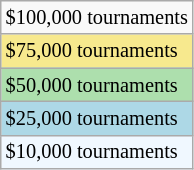<table class="wikitable" style="font-size:85%">
<tr>
<td>$100,000 tournaments</td>
</tr>
<tr style="background:#f7e98e;">
<td>$75,000 tournaments</td>
</tr>
<tr style="background:#addfad;">
<td>$50,000 tournaments</td>
</tr>
<tr style="background:lightblue;">
<td>$25,000 tournaments</td>
</tr>
<tr style="background:#f0f8ff;">
<td>$10,000 tournaments</td>
</tr>
</table>
